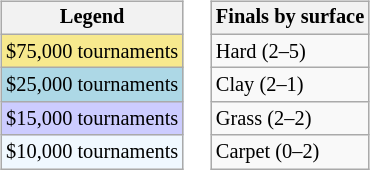<table>
<tr valign=top>
<td><br><table class=wikitable style="font-size:85%">
<tr>
<th>Legend</th>
</tr>
<tr style="background:#f7e98e;">
<td>$75,000 tournaments</td>
</tr>
<tr style="background:lightblue;">
<td>$25,000 tournaments</td>
</tr>
<tr style="background:#ccccff;">
<td>$15,000 tournaments</td>
</tr>
<tr style="background:#f0f8ff;">
<td>$10,000 tournaments</td>
</tr>
</table>
</td>
<td><br><table class=wikitable style="font-size:85%">
<tr>
<th>Finals by surface</th>
</tr>
<tr>
<td>Hard (2–5)</td>
</tr>
<tr>
<td>Clay (2–1)</td>
</tr>
<tr>
<td>Grass (2–2)</td>
</tr>
<tr>
<td>Carpet (0–2)</td>
</tr>
</table>
</td>
</tr>
</table>
